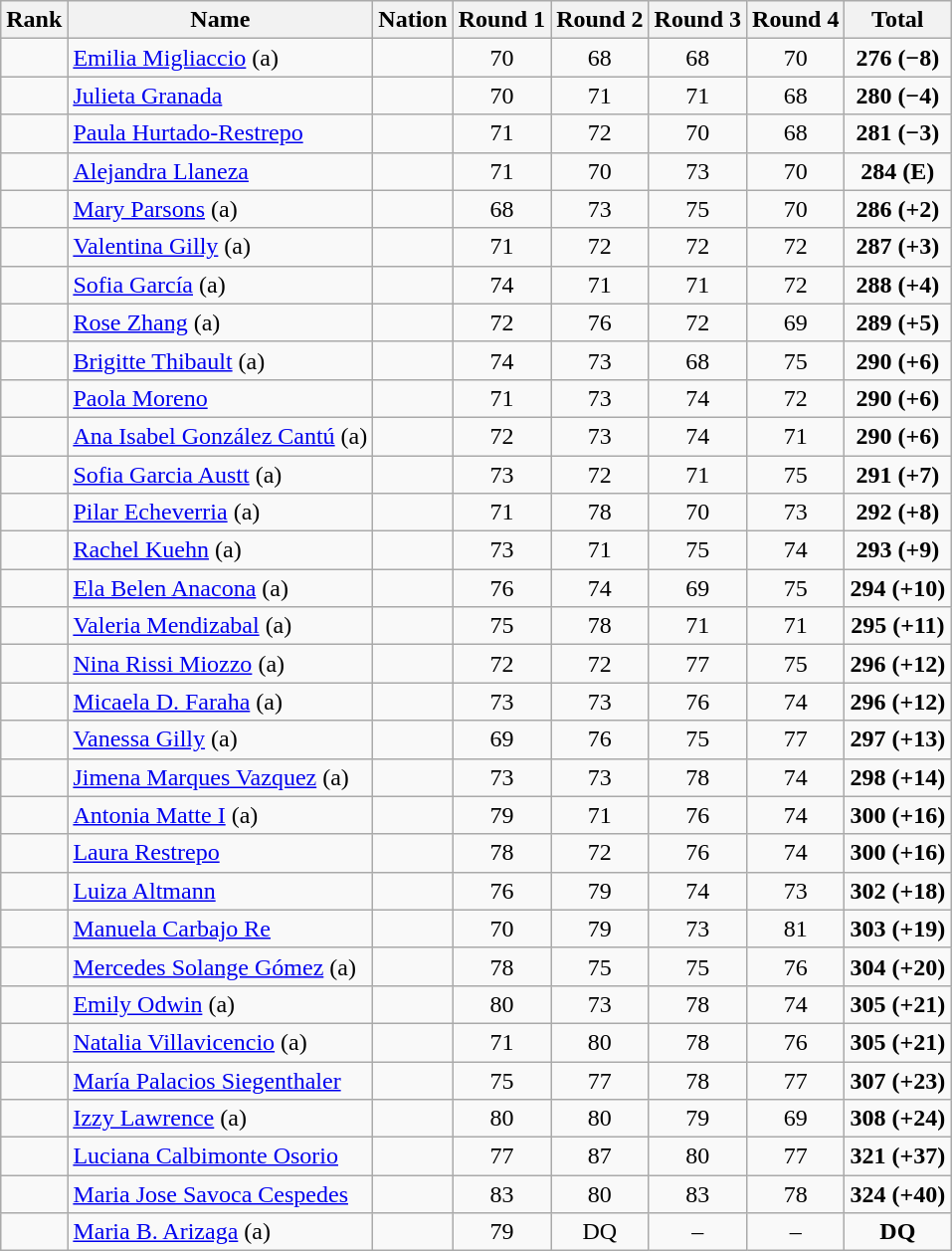<table class="wikitable sortable" style="text-align:center">
<tr>
<th>Rank</th>
<th>Name</th>
<th>Nation</th>
<th>Round 1</th>
<th>Round 2</th>
<th>Round 3</th>
<th>Round 4</th>
<th>Total</th>
</tr>
<tr>
<td></td>
<td align=left><a href='#'>Emilia Migliaccio</a> (a)</td>
<td align=left></td>
<td>70</td>
<td>68</td>
<td>68</td>
<td>70</td>
<td><strong>276 (−8)</strong></td>
</tr>
<tr>
<td></td>
<td align=left><a href='#'>Julieta Granada</a></td>
<td align=left></td>
<td>70</td>
<td>71</td>
<td>71</td>
<td>68</td>
<td><strong>280 (−4)</strong></td>
</tr>
<tr>
<td></td>
<td align=left><a href='#'>Paula Hurtado-Restrepo</a></td>
<td align=left></td>
<td>71</td>
<td>72</td>
<td>70</td>
<td>68</td>
<td><strong>281 (−3)</strong></td>
</tr>
<tr>
<td></td>
<td align=left><a href='#'>Alejandra Llaneza</a></td>
<td align=left></td>
<td>71</td>
<td>70</td>
<td>73</td>
<td>70</td>
<td><strong>284 (E)</strong></td>
</tr>
<tr>
<td></td>
<td align=left><a href='#'>Mary Parsons</a> (a)</td>
<td align=left></td>
<td>68</td>
<td>73</td>
<td>75</td>
<td>70</td>
<td><strong>286 (+2)</strong></td>
</tr>
<tr>
<td></td>
<td align=left><a href='#'>Valentina Gilly</a> (a)</td>
<td align=left></td>
<td>71</td>
<td>72</td>
<td>72</td>
<td>72</td>
<td><strong>287 (+3)</strong></td>
</tr>
<tr>
<td></td>
<td align=left><a href='#'>Sofia García</a> (a)</td>
<td align=left></td>
<td>74</td>
<td>71</td>
<td>71</td>
<td>72</td>
<td><strong>288 (+4)</strong></td>
</tr>
<tr>
<td></td>
<td align=left><a href='#'>Rose Zhang</a> (a)</td>
<td align=left></td>
<td>72</td>
<td>76</td>
<td>72</td>
<td>69</td>
<td><strong>289 (+5)</strong></td>
</tr>
<tr>
<td></td>
<td align=left><a href='#'>Brigitte Thibault</a> (a)</td>
<td align=left></td>
<td>74</td>
<td>73</td>
<td>68</td>
<td>75</td>
<td><strong>290 (+6)</strong></td>
</tr>
<tr>
<td></td>
<td align=left><a href='#'>Paola Moreno</a></td>
<td align=left></td>
<td>71</td>
<td>73</td>
<td>74</td>
<td>72</td>
<td><strong>290 (+6)</strong></td>
</tr>
<tr>
<td></td>
<td align=left><a href='#'>Ana Isabel González Cantú</a> (a)</td>
<td align=left></td>
<td>72</td>
<td>73</td>
<td>74</td>
<td>71</td>
<td><strong>290 (+6)</strong></td>
</tr>
<tr>
<td></td>
<td align=left><a href='#'>Sofia Garcia Austt</a> (a)</td>
<td align=left></td>
<td>73</td>
<td>72</td>
<td>71</td>
<td>75</td>
<td><strong>291 (+7)</strong></td>
</tr>
<tr>
<td></td>
<td align=left><a href='#'>Pilar Echeverria</a> (a)</td>
<td align=left></td>
<td>71</td>
<td>78</td>
<td>70</td>
<td>73</td>
<td><strong>292 (+8)</strong></td>
</tr>
<tr>
<td></td>
<td align=left><a href='#'>Rachel Kuehn</a> (a)</td>
<td align=left></td>
<td>73</td>
<td>71</td>
<td>75</td>
<td>74</td>
<td><strong>293 (+9)</strong></td>
</tr>
<tr>
<td></td>
<td align=left><a href='#'>Ela Belen Anacona</a> (a)</td>
<td align=left></td>
<td>76</td>
<td>74</td>
<td>69</td>
<td>75</td>
<td><strong>294 (+10)</strong></td>
</tr>
<tr>
<td></td>
<td align=left><a href='#'>Valeria Mendizabal</a> (a)</td>
<td align=left></td>
<td>75</td>
<td>78</td>
<td>71</td>
<td>71</td>
<td><strong>295 (+11)</strong></td>
</tr>
<tr>
<td></td>
<td align=left><a href='#'>Nina Rissi Miozzo</a> (a)</td>
<td align=left></td>
<td>72</td>
<td>72</td>
<td>77</td>
<td>75</td>
<td><strong>296 (+12)</strong></td>
</tr>
<tr>
<td></td>
<td align=left><a href='#'>Micaela D. Faraha</a> (a)</td>
<td align=left></td>
<td>73</td>
<td>73</td>
<td>76</td>
<td>74</td>
<td><strong>296 (+12)</strong></td>
</tr>
<tr>
<td></td>
<td align=left><a href='#'>Vanessa Gilly</a> (a)</td>
<td align=left></td>
<td>69</td>
<td>76</td>
<td>75</td>
<td>77</td>
<td><strong>297 (+13)</strong></td>
</tr>
<tr>
<td></td>
<td align=left><a href='#'>Jimena Marques Vazquez</a> (a)</td>
<td align=left></td>
<td>73</td>
<td>73</td>
<td>78</td>
<td>74</td>
<td><strong>298 (+14)</strong></td>
</tr>
<tr>
<td></td>
<td align=left><a href='#'>Antonia Matte I</a> (a)</td>
<td align=left></td>
<td>79</td>
<td>71</td>
<td>76</td>
<td>74</td>
<td><strong>300 (+16)</strong></td>
</tr>
<tr>
<td></td>
<td align=left><a href='#'>Laura Restrepo</a></td>
<td align=left></td>
<td>78</td>
<td>72</td>
<td>76</td>
<td>74</td>
<td><strong>300 (+16)</strong></td>
</tr>
<tr>
<td></td>
<td align=left><a href='#'>Luiza Altmann</a></td>
<td align=left></td>
<td>76</td>
<td>79</td>
<td>74</td>
<td>73</td>
<td><strong>302 (+18)</strong></td>
</tr>
<tr>
<td></td>
<td align=left><a href='#'>Manuela Carbajo Re</a></td>
<td align=left></td>
<td>70</td>
<td>79</td>
<td>73</td>
<td>81</td>
<td><strong>303 (+19)</strong></td>
</tr>
<tr>
<td></td>
<td align=left><a href='#'>Mercedes Solange Gómez</a> (a)</td>
<td align=left></td>
<td>78</td>
<td>75</td>
<td>75</td>
<td>76</td>
<td><strong>304 (+20)</strong></td>
</tr>
<tr>
<td></td>
<td align=left><a href='#'>Emily Odwin</a> (a)</td>
<td align=left></td>
<td>80</td>
<td>73</td>
<td>78</td>
<td>74</td>
<td><strong>305 (+21)</strong></td>
</tr>
<tr>
<td></td>
<td align=left><a href='#'>Natalia Villavicencio</a> (a)</td>
<td align=left></td>
<td>71</td>
<td>80</td>
<td>78</td>
<td>76</td>
<td><strong>305 (+21)</strong></td>
</tr>
<tr>
<td></td>
<td align=left><a href='#'>María Palacios Siegenthaler</a></td>
<td align=left></td>
<td>75</td>
<td>77</td>
<td>78</td>
<td>77</td>
<td><strong>307 (+23)</strong></td>
</tr>
<tr>
<td></td>
<td align=left><a href='#'>Izzy Lawrence</a> (a)</td>
<td align=left></td>
<td>80</td>
<td>80</td>
<td>79</td>
<td>69</td>
<td><strong>308 (+24)</strong></td>
</tr>
<tr>
<td></td>
<td align=left><a href='#'>Luciana Calbimonte Osorio</a></td>
<td align=left></td>
<td>77</td>
<td>87</td>
<td>80</td>
<td>77</td>
<td><strong>321 (+37)</strong></td>
</tr>
<tr>
<td></td>
<td align=left><a href='#'>Maria Jose Savoca Cespedes</a></td>
<td align=left></td>
<td>83</td>
<td>80</td>
<td>83</td>
<td>78</td>
<td><strong>324 (+40)</strong></td>
</tr>
<tr>
<td></td>
<td align=left><a href='#'>Maria B. Arizaga</a> (a)</td>
<td align=left></td>
<td>79</td>
<td>DQ</td>
<td>–</td>
<td>–</td>
<td><strong>DQ</strong></td>
</tr>
</table>
